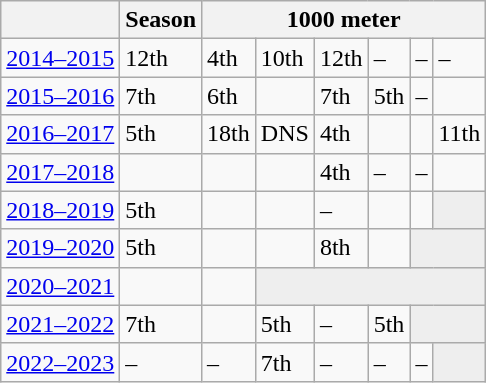<table class="wikitable" style="display: inline-table">
<tr>
<th></th>
<th>Season</th>
<th colspan="7">1000 meter</th>
</tr>
<tr>
<td><a href='#'>2014–2015</a></td>
<td>12th</td>
<td>4th</td>
<td>10th</td>
<td>12th</td>
<td>–</td>
<td>–</td>
<td>–</td>
</tr>
<tr>
<td><a href='#'>2015–2016</a></td>
<td>7th</td>
<td>6th</td>
<td></td>
<td>7th</td>
<td>5th</td>
<td>–</td>
<td></td>
</tr>
<tr>
<td><a href='#'>2016–2017</a></td>
<td>5th</td>
<td>18th</td>
<td>DNS</td>
<td>4th</td>
<td></td>
<td></td>
<td>11th</td>
</tr>
<tr>
<td><a href='#'>2017–2018</a></td>
<td></td>
<td></td>
<td></td>
<td>4th</td>
<td>–</td>
<td>–</td>
<td></td>
</tr>
<tr>
<td><a href='#'>2018–2019</a></td>
<td>5th</td>
<td></td>
<td></td>
<td>–</td>
<td></td>
<td></td>
<td colspan="2" bgcolor=#EEEEEE></td>
</tr>
<tr>
<td><a href='#'>2019–2020</a></td>
<td>5th</td>
<td></td>
<td></td>
<td>8th</td>
<td></td>
<td colspan="3" bgcolor=#EEEEEE></td>
</tr>
<tr>
<td><a href='#'>2020–2021</a></td>
<td></td>
<td></td>
<td colspan="5" bgcolor=#EEEEEE></td>
</tr>
<tr>
<td><a href='#'>2021–2022</a></td>
<td>7th</td>
<td></td>
<td>5th</td>
<td>–</td>
<td>5th</td>
<td colspan="2" bgcolor=#EEEEEE></td>
</tr>
<tr>
<td><a href='#'>2022–2023</a></td>
<td>–</td>
<td>–</td>
<td>7th</td>
<td>–</td>
<td>–</td>
<td>–</td>
<td colspan="1" bgcolor=#EEEEEE></td>
</tr>
</table>
